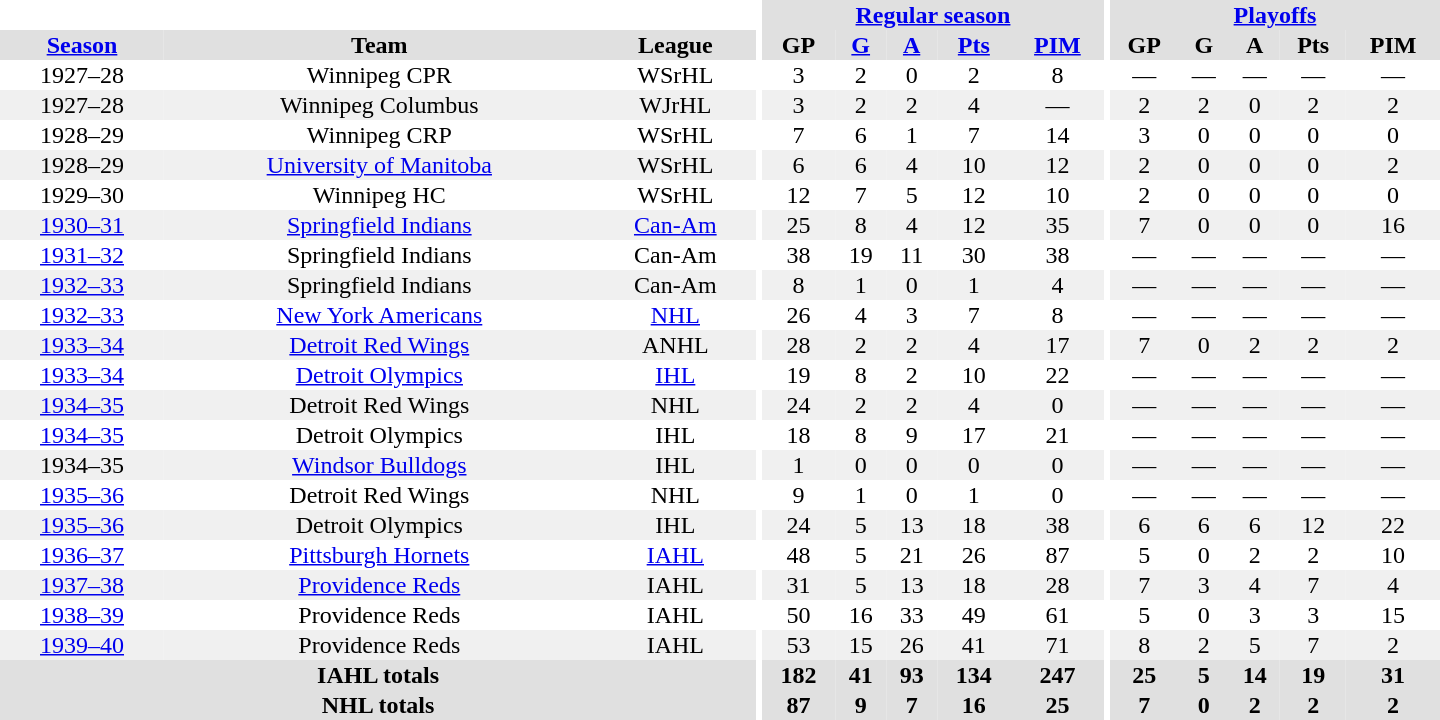<table border="0" cellpadding="1" cellspacing="0" style="text-align:center; width:60em">
<tr bgcolor="#e0e0e0">
<th colspan="3" bgcolor="#ffffff"></th>
<th rowspan="100" bgcolor="#ffffff"></th>
<th colspan="5"><a href='#'>Regular season</a></th>
<th rowspan="100" bgcolor="#ffffff"></th>
<th colspan="5"><a href='#'>Playoffs</a></th>
</tr>
<tr bgcolor="#e0e0e0">
<th><a href='#'>Season</a></th>
<th>Team</th>
<th>League</th>
<th>GP</th>
<th><a href='#'>G</a></th>
<th><a href='#'>A</a></th>
<th><a href='#'>Pts</a></th>
<th><a href='#'>PIM</a></th>
<th>GP</th>
<th>G</th>
<th>A</th>
<th>Pts</th>
<th>PIM</th>
</tr>
<tr>
<td>1927–28</td>
<td>Winnipeg CPR</td>
<td>WSrHL</td>
<td>3</td>
<td>2</td>
<td>0</td>
<td>2</td>
<td>8</td>
<td>—</td>
<td>—</td>
<td>—</td>
<td>—</td>
<td>—</td>
</tr>
<tr bgcolor="#f0f0f0">
<td>1927–28</td>
<td>Winnipeg Columbus</td>
<td>WJrHL</td>
<td>3</td>
<td>2</td>
<td>2</td>
<td>4</td>
<td>—</td>
<td>2</td>
<td>2</td>
<td>0</td>
<td>2</td>
<td>2</td>
</tr>
<tr>
<td>1928–29</td>
<td>Winnipeg CRP</td>
<td>WSrHL</td>
<td>7</td>
<td>6</td>
<td>1</td>
<td>7</td>
<td>14</td>
<td>3</td>
<td>0</td>
<td>0</td>
<td>0</td>
<td>0</td>
</tr>
<tr bgcolor="#f0f0f0">
<td>1928–29</td>
<td><a href='#'>University of Manitoba</a></td>
<td>WSrHL</td>
<td>6</td>
<td>6</td>
<td>4</td>
<td>10</td>
<td>12</td>
<td>2</td>
<td>0</td>
<td>0</td>
<td>0</td>
<td>2</td>
</tr>
<tr>
<td>1929–30</td>
<td>Winnipeg HC</td>
<td>WSrHL</td>
<td>12</td>
<td>7</td>
<td>5</td>
<td>12</td>
<td>10</td>
<td>2</td>
<td>0</td>
<td>0</td>
<td>0</td>
<td>0</td>
</tr>
<tr bgcolor="#f0f0f0">
<td><a href='#'>1930–31</a></td>
<td><a href='#'>Springfield Indians</a></td>
<td><a href='#'>Can-Am</a></td>
<td>25</td>
<td>8</td>
<td>4</td>
<td>12</td>
<td>35</td>
<td>7</td>
<td>0</td>
<td>0</td>
<td>0</td>
<td>16</td>
</tr>
<tr>
<td><a href='#'>1931–32</a></td>
<td>Springfield Indians</td>
<td>Can-Am</td>
<td>38</td>
<td>19</td>
<td>11</td>
<td>30</td>
<td>38</td>
<td>—</td>
<td>—</td>
<td>—</td>
<td>—</td>
<td>—</td>
</tr>
<tr bgcolor="#f0f0f0">
<td><a href='#'>1932–33</a></td>
<td>Springfield Indians</td>
<td>Can-Am</td>
<td>8</td>
<td>1</td>
<td>0</td>
<td>1</td>
<td>4</td>
<td>—</td>
<td>—</td>
<td>—</td>
<td>—</td>
<td>—</td>
</tr>
<tr>
<td><a href='#'>1932–33</a></td>
<td><a href='#'>New York Americans</a></td>
<td><a href='#'>NHL</a></td>
<td>26</td>
<td>4</td>
<td>3</td>
<td>7</td>
<td>8</td>
<td>—</td>
<td>—</td>
<td>—</td>
<td>—</td>
<td>—</td>
</tr>
<tr bgcolor="#f0f0f0">
<td><a href='#'>1933–34</a></td>
<td><a href='#'>Detroit Red Wings</a></td>
<td>ANHL</td>
<td>28</td>
<td>2</td>
<td>2</td>
<td>4</td>
<td>17</td>
<td>7</td>
<td>0</td>
<td>2</td>
<td>2</td>
<td>2</td>
</tr>
<tr>
<td><a href='#'>1933–34</a></td>
<td><a href='#'>Detroit Olympics</a></td>
<td><a href='#'>IHL</a></td>
<td>19</td>
<td>8</td>
<td>2</td>
<td>10</td>
<td>22</td>
<td>—</td>
<td>—</td>
<td>—</td>
<td>—</td>
<td>—</td>
</tr>
<tr bgcolor="#f0f0f0">
<td><a href='#'>1934–35</a></td>
<td>Detroit Red Wings</td>
<td>NHL</td>
<td>24</td>
<td>2</td>
<td>2</td>
<td>4</td>
<td>0</td>
<td>—</td>
<td>—</td>
<td>—</td>
<td>—</td>
<td>—</td>
</tr>
<tr>
<td><a href='#'>1934–35</a></td>
<td>Detroit Olympics</td>
<td>IHL</td>
<td>18</td>
<td>8</td>
<td>9</td>
<td>17</td>
<td>21</td>
<td>—</td>
<td>—</td>
<td>—</td>
<td>—</td>
<td>—</td>
</tr>
<tr bgcolor="#f0f0f0">
<td>1934–35</td>
<td><a href='#'>Windsor Bulldogs</a></td>
<td>IHL</td>
<td>1</td>
<td>0</td>
<td>0</td>
<td>0</td>
<td>0</td>
<td>—</td>
<td>—</td>
<td>—</td>
<td>—</td>
<td>—</td>
</tr>
<tr>
<td><a href='#'>1935–36</a></td>
<td>Detroit Red Wings</td>
<td>NHL</td>
<td>9</td>
<td>1</td>
<td>0</td>
<td>1</td>
<td>0</td>
<td>—</td>
<td>—</td>
<td>—</td>
<td>—</td>
<td>—</td>
</tr>
<tr bgcolor="#f0f0f0">
<td><a href='#'>1935–36</a></td>
<td>Detroit Olympics</td>
<td>IHL</td>
<td>24</td>
<td>5</td>
<td>13</td>
<td>18</td>
<td>38</td>
<td>6</td>
<td>6</td>
<td>6</td>
<td>12</td>
<td>22</td>
</tr>
<tr>
<td><a href='#'>1936–37</a></td>
<td><a href='#'>Pittsburgh Hornets</a></td>
<td><a href='#'>IAHL</a></td>
<td>48</td>
<td>5</td>
<td>21</td>
<td>26</td>
<td>87</td>
<td>5</td>
<td>0</td>
<td>2</td>
<td>2</td>
<td>10</td>
</tr>
<tr bgcolor="#f0f0f0">
<td><a href='#'>1937–38</a></td>
<td><a href='#'>Providence Reds</a></td>
<td>IAHL</td>
<td>31</td>
<td>5</td>
<td>13</td>
<td>18</td>
<td>28</td>
<td>7</td>
<td>3</td>
<td>4</td>
<td>7</td>
<td>4</td>
</tr>
<tr>
<td><a href='#'>1938–39</a></td>
<td>Providence Reds</td>
<td>IAHL</td>
<td>50</td>
<td>16</td>
<td>33</td>
<td>49</td>
<td>61</td>
<td>5</td>
<td>0</td>
<td>3</td>
<td>3</td>
<td>15</td>
</tr>
<tr bgcolor="#f0f0f0">
<td><a href='#'>1939–40</a></td>
<td>Providence Reds</td>
<td>IAHL</td>
<td>53</td>
<td>15</td>
<td>26</td>
<td>41</td>
<td>71</td>
<td>8</td>
<td>2</td>
<td>5</td>
<td>7</td>
<td>2</td>
</tr>
<tr bgcolor="#e0e0e0">
<th colspan="3">IAHL totals</th>
<th>182</th>
<th>41</th>
<th>93</th>
<th>134</th>
<th>247</th>
<th>25</th>
<th>5</th>
<th>14</th>
<th>19</th>
<th>31</th>
</tr>
<tr bgcolor="#e0e0e0">
<th colspan="3">NHL totals</th>
<th>87</th>
<th>9</th>
<th>7</th>
<th>16</th>
<th>25</th>
<th>7</th>
<th>0</th>
<th>2</th>
<th>2</th>
<th>2</th>
</tr>
</table>
